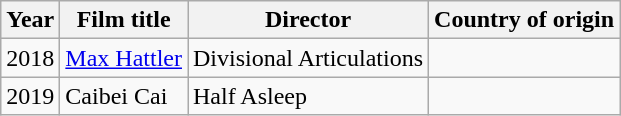<table class="wikitable sortable">
<tr>
<th>Year</th>
<th>Film title</th>
<th>Director</th>
<th>Country of origin</th>
</tr>
<tr>
<td>2018</td>
<td><a href='#'>Max Hattler</a></td>
<td>Divisional Articulations</td>
<td><br></td>
</tr>
<tr>
<td>2019</td>
<td>Caibei Cai</td>
<td>Half Asleep</td>
<td></td>
</tr>
</table>
